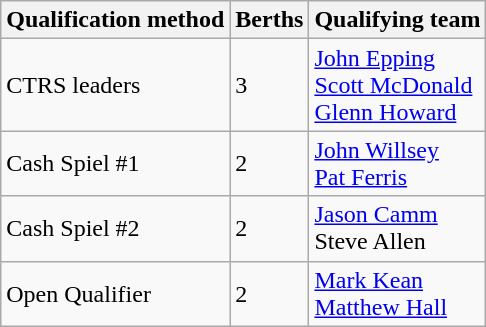<table class="wikitable" border="1">
<tr>
<th>Qualification method</th>
<th>Berths</th>
<th>Qualifying team</th>
</tr>
<tr>
<td>CTRS leaders</td>
<td>3</td>
<td><a href='#'>John Epping</a> <br> <a href='#'>Scott McDonald</a><br> <a href='#'>Glenn Howard</a></td>
</tr>
<tr>
<td>Cash Spiel #1</td>
<td>2</td>
<td><a href='#'>John Willsey</a> <br> <a href='#'>Pat Ferris</a></td>
</tr>
<tr>
<td>Cash Spiel #2</td>
<td>2</td>
<td><a href='#'>Jason Camm</a> <br> Steve Allen</td>
</tr>
<tr>
<td>Open Qualifier</td>
<td>2</td>
<td><a href='#'>Mark Kean</a> <br> <a href='#'>Matthew Hall</a></td>
</tr>
</table>
